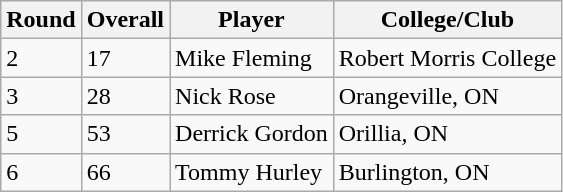<table class="wikitable">
<tr>
<th>Round</th>
<th>Overall</th>
<th>Player</th>
<th>College/Club</th>
</tr>
<tr>
<td>2</td>
<td>17</td>
<td>Mike Fleming</td>
<td>Robert Morris College</td>
</tr>
<tr>
<td>3</td>
<td>28</td>
<td>Nick Rose</td>
<td>Orangeville, ON</td>
</tr>
<tr>
<td>5</td>
<td>53</td>
<td>Derrick Gordon</td>
<td>Orillia, ON</td>
</tr>
<tr>
<td>6</td>
<td>66</td>
<td>Tommy Hurley</td>
<td>Burlington, ON</td>
</tr>
</table>
